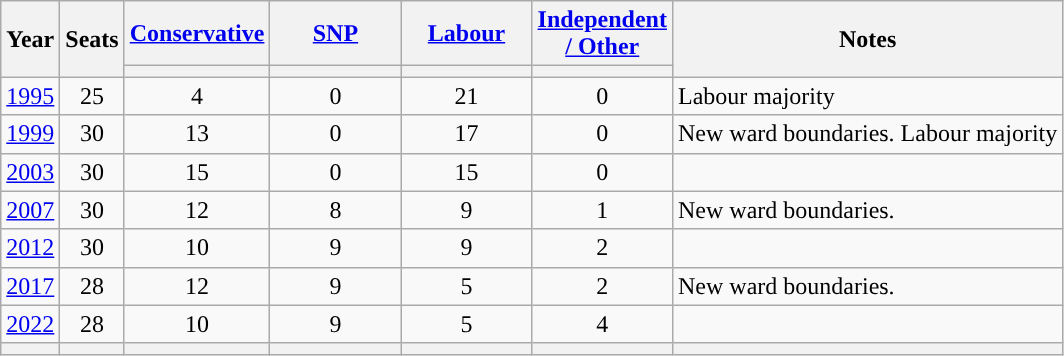<table class="wikitable" style=text-align:center>
<tr>
<th rowspan=2>Year</th>
<th rowspan=2>Seats</th>
<th width="80"><a href='#'>Conservative</a></th>
<th width="80"><a href='#'>SNP</a></th>
<th width="80"><a href='#'>Labour</a></th>
<th width="80"><a href='#'>Independent / Other</a></th>
<th rowspan=2>Notes</th>
</tr>
<tr>
<th></th>
<th></th>
<th></th>
<th></th>
</tr>
<tr>
<td><a href='#'>1995</a></td>
<td>25</td>
<td>4</td>
<td>0</td>
<td>21</td>
<td>0</td>
<td align=left>Labour majority</td>
</tr>
<tr>
<td><a href='#'>1999</a></td>
<td>30</td>
<td>13</td>
<td>0</td>
<td>17</td>
<td>0</td>
<td align=left>New ward boundaries. Labour majority</td>
</tr>
<tr>
<td><a href='#'>2003</a></td>
<td>30</td>
<td>15</td>
<td>0</td>
<td>15</td>
<td>0</td>
<td align=left></td>
</tr>
<tr>
<td><a href='#'>2007</a></td>
<td>30</td>
<td>12</td>
<td>8</td>
<td>9</td>
<td>1</td>
<td align=left>New ward boundaries.</td>
</tr>
<tr>
<td><a href='#'>2012</a></td>
<td>30</td>
<td>10</td>
<td>9</td>
<td>9</td>
<td>2</td>
<td></td>
</tr>
<tr>
<td><a href='#'>2017</a></td>
<td>28</td>
<td>12</td>
<td>9</td>
<td>5</td>
<td>2</td>
<td align=left>New ward boundaries.</td>
</tr>
<tr>
<td><a href='#'>2022</a></td>
<td>28</td>
<td>10</td>
<td>9</td>
<td>5</td>
<td>4</td>
<td></td>
</tr>
<tr>
<th></th>
<th></th>
<th style="background-color: "></th>
<th style="background-color: "></th>
<th style="background-color: "></th>
<th style="background-color: "></th>
<th></th>
</tr>
</table>
